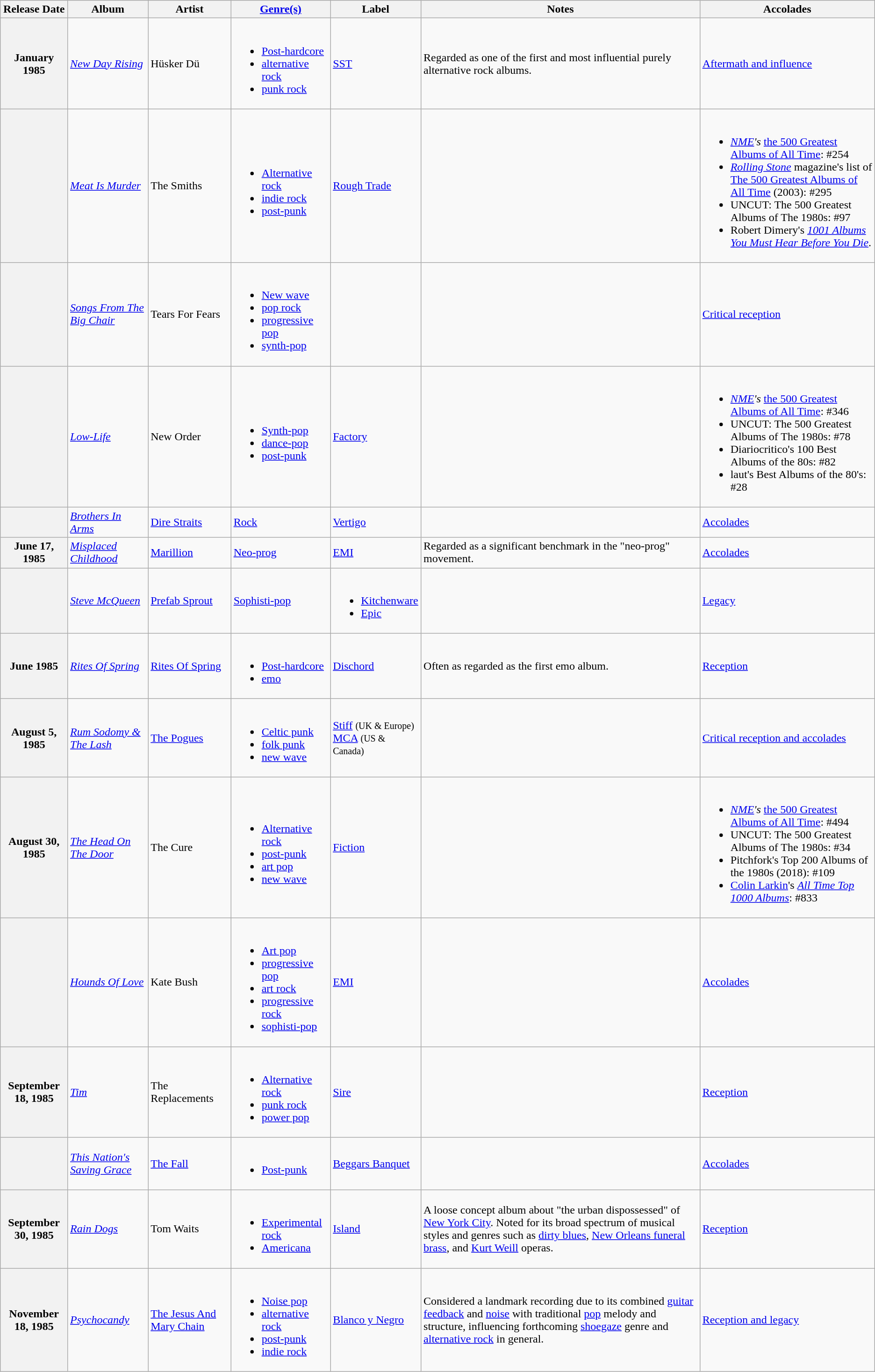<table class="wikitable sortable sticky-header" width="auto">
<tr>
<th>Release Date</th>
<th>Album</th>
<th>Artist</th>
<th><a href='#'>Genre(s)</a></th>
<th>Label</th>
<th>Notes</th>
<th>Accolades</th>
</tr>
<tr>
<th>January 1985</th>
<td><em><a href='#'>New Day Rising</a></em></td>
<td>Hüsker Dü</td>
<td><br><ul><li><a href='#'>Post-hardcore</a></li><li><a href='#'>alternative rock</a></li><li><a href='#'>punk rock</a></li></ul></td>
<td><a href='#'>SST</a></td>
<td>Regarded as one of the first and most influential purely alternative rock albums.</td>
<td><a href='#'>Aftermath and influence</a></td>
</tr>
<tr>
<th></th>
<td><em><a href='#'>Meat Is Murder</a></em></td>
<td>The Smiths</td>
<td><br><ul><li><a href='#'>Alternative rock</a></li><li><a href='#'>indie rock</a></li><li><a href='#'>post-punk</a></li></ul></td>
<td><a href='#'>Rough Trade</a></td>
<td></td>
<td><br><ul><li><em><a href='#'>NME</a>'s</em> <a href='#'>the 500 Greatest Albums of All Time</a>: #254</li><li><em><a href='#'>Rolling Stone</a></em> magazine's list of <a href='#'>The 500 Greatest Albums of All Time</a> (2003): #295</li><li>UNCUT: The 500 Greatest Albums of The 1980s: #97</li><li>Robert Dimery's <em><a href='#'>1001 Albums You Must Hear Before You Die</a></em>.</li></ul></td>
</tr>
<tr>
<th></th>
<td><a href='#'><em>Songs From The Big Chair</em></a></td>
<td>Tears For Fears</td>
<td><br><ul><li><a href='#'>New wave</a></li><li><a href='#'>pop rock</a></li><li><a href='#'>progressive pop</a></li><li><a href='#'>synth-pop</a></li></ul></td>
<td></td>
<td></td>
<td><a href='#'>Critical reception</a></td>
</tr>
<tr>
<th></th>
<td><em><a href='#'>Low-Life</a></em></td>
<td>New Order</td>
<td><br><ul><li><a href='#'>Synth-pop</a></li><li><a href='#'>dance-pop</a></li><li><a href='#'>post-punk</a></li></ul></td>
<td><a href='#'>Factory</a></td>
<td></td>
<td><br><ul><li><em><a href='#'>NME</a>'s</em> <a href='#'>the 500 Greatest Albums of All Time</a>: #346</li><li>UNCUT: The 500 Greatest Albums of The 1980s: #78</li><li>Diariocritico's 100 Best Albums of the 80s: #82</li><li>laut's Best Albums of the 80's: #28</li></ul></td>
</tr>
<tr>
<th></th>
<td><a href='#'><em>Brothers In Arms</em></a></td>
<td><a href='#'>Dire Straits</a></td>
<td><a href='#'>Rock</a></td>
<td><a href='#'>Vertigo</a></td>
<td></td>
<td><a href='#'>Accolades</a></td>
</tr>
<tr>
<th>June 17, 1985</th>
<td><em><a href='#'>Misplaced Childhood</a></em></td>
<td><a href='#'>Marillion</a></td>
<td><a href='#'>Neo-prog</a></td>
<td><a href='#'>EMI</a></td>
<td>Regarded as a significant benchmark in the "neo-prog" movement.</td>
<td><a href='#'>Accolades</a></td>
</tr>
<tr>
<th></th>
<td><a href='#'><em>Steve McQueen</em></a></td>
<td><a href='#'>Prefab Sprout</a></td>
<td><a href='#'>Sophisti-pop</a></td>
<td><br><ul><li><a href='#'>Kitchenware</a></li><li><a href='#'>Epic</a></li></ul></td>
<td></td>
<td><a href='#'>Legacy</a></td>
</tr>
<tr>
<th>June 1985</th>
<td><a href='#'><em>Rites Of Spring</em></a></td>
<td><a href='#'>Rites Of Spring</a></td>
<td><br><ul><li><a href='#'>Post-hardcore</a></li><li><a href='#'>emo</a></li></ul></td>
<td><a href='#'>Dischord</a></td>
<td>Often as regarded as the first emo album.</td>
<td><a href='#'>Reception</a></td>
</tr>
<tr>
<th>August 5, 1985</th>
<td><a href='#'><em>Rum Sodomy & The Lash</em></a></td>
<td><a href='#'>The Pogues</a></td>
<td><br><ul><li><a href='#'>Celtic punk</a></li><li><a href='#'>folk punk</a></li><li><a href='#'>new wave</a></li></ul></td>
<td><a href='#'>Stiff</a> <small>(UK & Europe)</small><br><a href='#'>MCA</a> <small>(US & Canada)</small></td>
<td></td>
<td><a href='#'>Critical reception and accolades</a></td>
</tr>
<tr>
<th>August 30, 1985</th>
<td><a href='#'><em>The Head On The Door</em></a></td>
<td>The Cure</td>
<td><br><ul><li><a href='#'>Alternative rock</a></li><li><a href='#'>post-punk</a></li><li><a href='#'>art pop</a></li><li><a href='#'>new wave</a></li></ul></td>
<td><a href='#'>Fiction</a></td>
<td></td>
<td><br><ul><li><em><a href='#'>NME</a>'s</em> <a href='#'>the 500 Greatest Albums of All Time</a>: #494</li><li>UNCUT: The 500 Greatest Albums of The 1980s: #34</li><li>Pitchfork's Top 200 Albums of the 1980s (2018): #109</li><li><a href='#'>Colin Larkin</a>'s <em><a href='#'>All Time Top 1000 Albums</a></em>: #833</li></ul></td>
</tr>
<tr>
<th></th>
<td><a href='#'><em>Hounds Of Love</em></a></td>
<td>Kate Bush</td>
<td><br><ul><li><a href='#'>Art pop</a></li><li><a href='#'>progressive pop</a></li><li><a href='#'>art rock</a></li><li><a href='#'>progressive rock</a></li><li><a href='#'>sophisti-pop</a></li></ul></td>
<td><a href='#'>EMI</a></td>
<td></td>
<td><a href='#'>Accolades</a></td>
</tr>
<tr>
<th>September 18, 1985</th>
<td><a href='#'><em>Tim</em></a></td>
<td>The Replacements</td>
<td><br><ul><li><a href='#'>Alternative rock</a></li><li><a href='#'>punk rock</a></li><li><a href='#'>power pop</a></li></ul></td>
<td><a href='#'>Sire</a></td>
<td></td>
<td><a href='#'>Reception</a></td>
</tr>
<tr>
<th></th>
<td><em><a href='#'>This Nation's Saving Grace</a></em></td>
<td><a href='#'>The Fall</a></td>
<td><br><ul><li><a href='#'>Post-punk</a></li></ul></td>
<td><a href='#'>Beggars Banquet</a></td>
<td></td>
<td><a href='#'>Accolades</a></td>
</tr>
<tr>
<th>September 30, 1985</th>
<td><em><a href='#'>Rain Dogs</a></em></td>
<td>Tom Waits</td>
<td><br><ul><li><a href='#'>Experimental rock</a></li><li><a href='#'>Americana</a></li></ul></td>
<td><a href='#'>Island</a></td>
<td>A loose concept album about "the urban dispossessed" of <a href='#'>New York City</a>. Noted for its broad spectrum of musical styles and genres such as <a href='#'>dirty blues</a>, <a href='#'>New Orleans funeral brass</a>, and <a href='#'>Kurt Weill</a> operas.</td>
<td><a href='#'>Reception</a></td>
</tr>
<tr>
<th>November 18, 1985</th>
<td><em><a href='#'>Psychocandy</a></em></td>
<td><a href='#'>The Jesus And Mary Chain</a></td>
<td><br><ul><li><a href='#'>Noise pop</a></li><li><a href='#'>alternative rock</a></li><li><a href='#'>post-punk</a></li><li><a href='#'>indie rock</a></li></ul></td>
<td><a href='#'>Blanco y Negro</a></td>
<td>Considered a landmark recording due to its combined <a href='#'>guitar feedback</a> and <a href='#'>noise</a> with traditional <a href='#'>pop</a> melody and structure, influencing forthcoming <a href='#'>shoegaze</a> genre and <a href='#'>alternative rock</a> in general.</td>
<td><a href='#'>Reception and legacy</a></td>
</tr>
</table>
